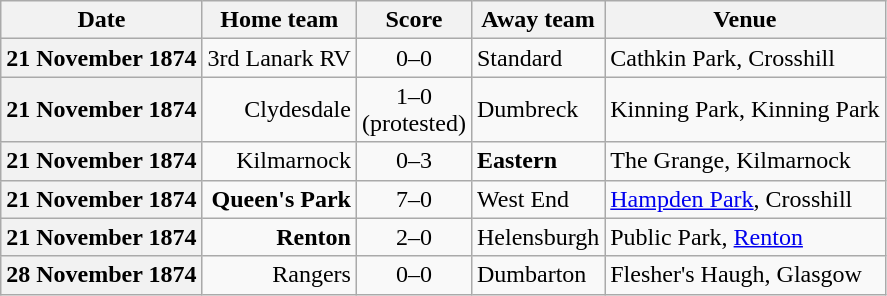<table class="wikitable football-result-list" style="max-width: 80em; text-align: center">
<tr>
<th scope="col">Date</th>
<th scope="col">Home team</th>
<th scope="col">Score</th>
<th scope="col">Away team</th>
<th scope="col">Venue</th>
</tr>
<tr>
<th scope="row">21 November 1874</th>
<td align=right>3rd Lanark RV</td>
<td>0–0</td>
<td align=left>Standard</td>
<td align=left>Cathkin Park, Crosshill</td>
</tr>
<tr>
<th scope="row">21 November 1874</th>
<td align=right>Clydesdale</td>
<td>1–0<br>(protested)</td>
<td align=left>Dumbreck</td>
<td align=left>Kinning Park, Kinning Park</td>
</tr>
<tr>
<th scope="row">21 November 1874</th>
<td align=right>Kilmarnock</td>
<td>0–3</td>
<td align=left><strong>Eastern</strong></td>
<td align=left>The Grange, Kilmarnock</td>
</tr>
<tr>
<th scope="row">21 November 1874</th>
<td align=right><strong>Queen's Park</strong></td>
<td>7–0</td>
<td align=left>West End</td>
<td align=left><a href='#'>Hampden Park</a>, Crosshill</td>
</tr>
<tr>
<th scope="row">21 November 1874</th>
<td align=right><strong>Renton</strong></td>
<td>2–0</td>
<td align=left>Helensburgh</td>
<td align=left>Public Park, <a href='#'>Renton</a></td>
</tr>
<tr>
<th scope="row">28 November 1874</th>
<td align=right>Rangers</td>
<td>0–0</td>
<td align=left>Dumbarton</td>
<td align=left>Flesher's Haugh, Glasgow</td>
</tr>
</table>
